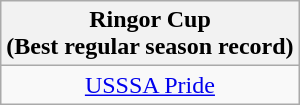<table class="wikitable" style="text-align:center">
<tr>
<th>Ringor Cup <br>(Best regular season record)</th>
</tr>
<tr>
<td><a href='#'>USSSA Pride</a></td>
</tr>
</table>
